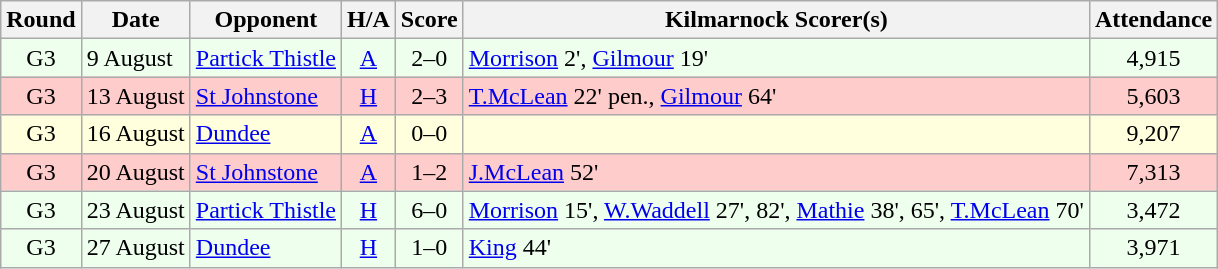<table class="wikitable" style="text-align:center">
<tr>
<th>Round</th>
<th>Date</th>
<th>Opponent</th>
<th>H/A</th>
<th>Score</th>
<th>Kilmarnock Scorer(s)</th>
<th>Attendance</th>
</tr>
<tr bgcolor=#EEFFEE>
<td>G3</td>
<td align=left>9 August</td>
<td align=left><a href='#'>Partick Thistle</a></td>
<td><a href='#'>A</a></td>
<td>2–0</td>
<td align=left><a href='#'>Morrison</a> 2', <a href='#'>Gilmour</a> 19'</td>
<td>4,915</td>
</tr>
<tr bgcolor=#FFCCCC>
<td>G3</td>
<td align=left>13 August</td>
<td align=left><a href='#'>St Johnstone</a></td>
<td><a href='#'>H</a></td>
<td>2–3</td>
<td align=left><a href='#'>T.McLean</a> 22' pen., <a href='#'>Gilmour</a> 64'</td>
<td>5,603</td>
</tr>
<tr bgcolor=#FFFFDD>
<td>G3</td>
<td align=left>16 August</td>
<td align=left><a href='#'>Dundee</a></td>
<td><a href='#'>A</a></td>
<td>0–0</td>
<td align=left></td>
<td>9,207</td>
</tr>
<tr bgcolor=#FFCCCC>
<td>G3</td>
<td align=left>20 August</td>
<td align=left><a href='#'>St Johnstone</a></td>
<td><a href='#'>A</a></td>
<td>1–2</td>
<td align=left><a href='#'>J.McLean</a> 52'</td>
<td>7,313</td>
</tr>
<tr bgcolor=#EEFFEE>
<td>G3</td>
<td align=left>23 August</td>
<td align=left><a href='#'>Partick Thistle</a></td>
<td><a href='#'>H</a></td>
<td>6–0</td>
<td align=left><a href='#'>Morrison</a> 15', <a href='#'>W.Waddell</a> 27', 82', <a href='#'>Mathie</a> 38', 65', <a href='#'>T.McLean</a> 70'</td>
<td>3,472</td>
</tr>
<tr bgcolor=#EEFFEE>
<td>G3</td>
<td align=left>27 August</td>
<td align=left><a href='#'>Dundee</a></td>
<td><a href='#'>H</a></td>
<td>1–0</td>
<td align=left><a href='#'>King</a> 44'</td>
<td>3,971</td>
</tr>
</table>
